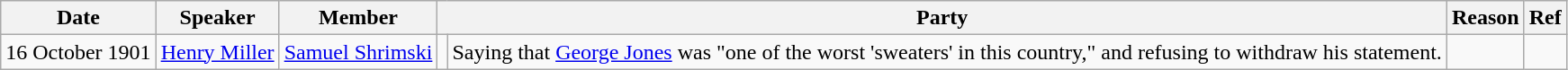<table class="wikitable" style="margin:1em; float: left;">
<tr>
<th>Date</th>
<th>Speaker</th>
<th>Member</th>
<th colspan=2>Party</th>
<th>Reason</th>
<th>Ref</th>
</tr>
<tr>
<td>16 October 1901</td>
<td><a href='#'>Henry Miller</a></td>
<td><a href='#'>Samuel Shrimski</a></td>
<td></td>
<td>Saying that <a href='#'>George Jones</a> was "one of the worst 'sweaters' in this country," and refusing to withdraw his statement.</td>
<td></td>
</tr>
</table>
